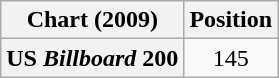<table class="wikitable plainrowheaders">
<tr>
<th>Chart (2009)</th>
<th>Position</th>
</tr>
<tr>
<th scope="row">US <em>Billboard</em> 200</th>
<td style="text-align:center;">145</td>
</tr>
</table>
